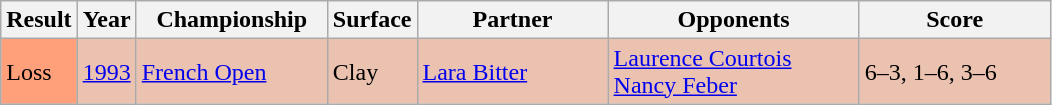<table class="wikitable">
<tr>
<th>Result</th>
<th>Year</th>
<th style="width:120px">Championship</th>
<th style="width:50px">Surface</th>
<th style="width:120px">Partner</th>
<th style="width:160px">Opponents</th>
<th style="width:120px" class="unsortable">Score</th>
</tr>
<tr style="background:#ebc2af;">
<td style="background:#ffa07a;">Loss</td>
<td><a href='#'>1993</a></td>
<td><a href='#'>French Open</a></td>
<td>Clay</td>
<td> <a href='#'>Lara Bitter</a></td>
<td> <a href='#'>Laurence Courtois</a> <br>  <a href='#'>Nancy Feber</a></td>
<td>6–3, 1–6, 3–6</td>
</tr>
</table>
